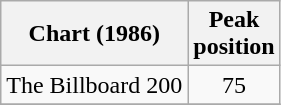<table class="wikitable">
<tr>
<th>Chart (1986)</th>
<th>Peak<br>position</th>
</tr>
<tr>
<td>The Billboard 200</td>
<td align="center">75</td>
</tr>
<tr>
</tr>
</table>
